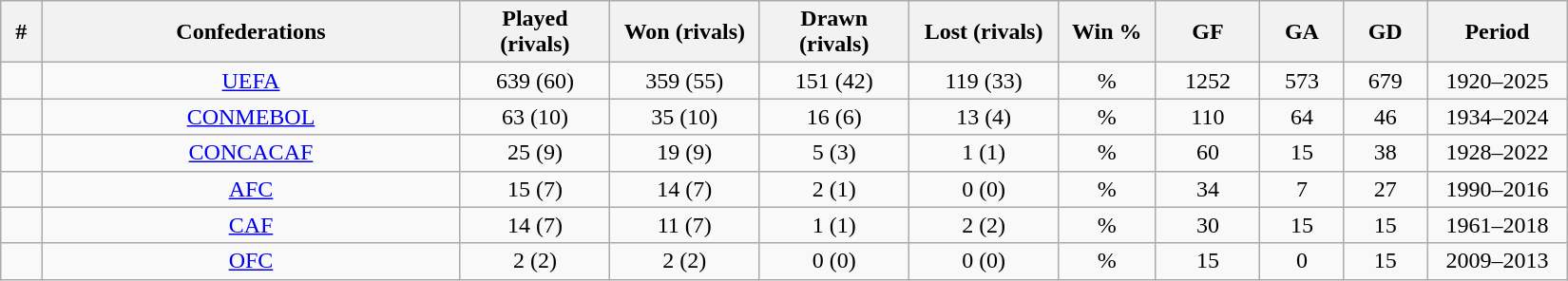<table class="wikitable sortable" width=1100>
<tr>
<th width=5>#</th>
<th align=center width=150>Confederations</th>
<th width=5>Played (rivals)</th>
<th width=5>Won (rivals)</th>
<th width=5>Drawn (rivals)</th>
<th width=5>Lost (rivals)</th>
<th width=5>Win %</th>
<th width=5>GF</th>
<th width=5>GA</th>
<th width=5>GD</th>
<th width=15>Period</th>
</tr>
<tr align=center>
<td></td>
<td><a href='#'>UEFA</a></td>
<td>639 (60)</td>
<td>359 (55)</td>
<td>151 (42)</td>
<td>119 (33)</td>
<td>%</td>
<td>1252</td>
<td>573</td>
<td>679</td>
<td>1920–2025</td>
</tr>
<tr align=center>
<td></td>
<td><a href='#'>CONMEBOL</a></td>
<td>63 (10)</td>
<td>35 (10)</td>
<td>16 (6)</td>
<td>13 (4)</td>
<td>%</td>
<td>110</td>
<td>64</td>
<td>46</td>
<td>1934–2024</td>
</tr>
<tr align=center>
<td></td>
<td><a href='#'>CONCACAF</a></td>
<td>25 (9)</td>
<td>19 (9)</td>
<td>5 (3)</td>
<td>1 (1)</td>
<td>%</td>
<td>60</td>
<td>15</td>
<td>38</td>
<td>1928–2022</td>
</tr>
<tr align=center>
<td></td>
<td><a href='#'>AFC</a></td>
<td>15 (7)</td>
<td>14 (7)</td>
<td>2 (1)</td>
<td>0 (0)</td>
<td>%</td>
<td>34</td>
<td>7</td>
<td>27</td>
<td>1990–2016</td>
</tr>
<tr align=center>
<td></td>
<td><a href='#'>CAF</a></td>
<td>14 (7)</td>
<td>11 (7)</td>
<td>1 (1)</td>
<td>2 (2)</td>
<td>%</td>
<td>30</td>
<td>15</td>
<td>15</td>
<td>1961–2018</td>
</tr>
<tr align=center>
<td></td>
<td><a href='#'>OFC</a></td>
<td>2 (2)</td>
<td>2 (2)</td>
<td>0 (0)</td>
<td>0 (0)</td>
<td>%</td>
<td>15</td>
<td>0</td>
<td>15</td>
<td>2009–2013</td>
</tr>
</table>
